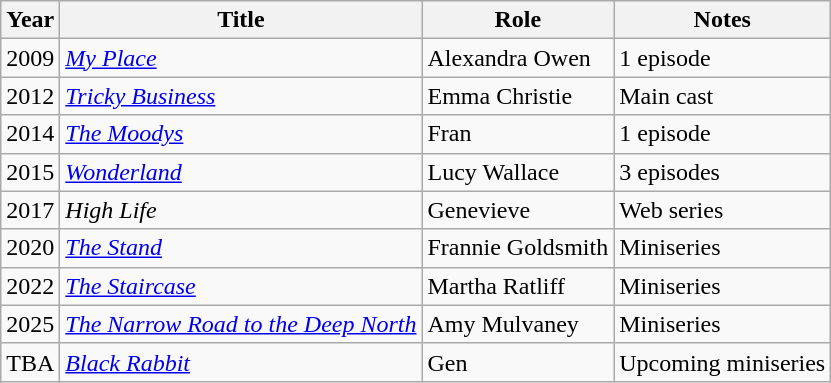<table class="wikitable sortable">
<tr>
<th>Year</th>
<th>Title</th>
<th>Role</th>
<th class="unsortable">Notes</th>
</tr>
<tr>
<td>2009</td>
<td><em><a href='#'>My Place</a></em></td>
<td>Alexandra Owen</td>
<td>1 episode</td>
</tr>
<tr>
<td>2012</td>
<td><em><a href='#'>Tricky Business</a></em></td>
<td>Emma Christie</td>
<td>Main cast</td>
</tr>
<tr>
<td>2014</td>
<td><em><a href='#'>The Moodys</a></em></td>
<td>Fran</td>
<td>1 episode</td>
</tr>
<tr>
<td>2015</td>
<td><em><a href='#'>Wonderland</a></em></td>
<td>Lucy Wallace</td>
<td>3 episodes</td>
</tr>
<tr>
<td>2017</td>
<td><em>High Life</em></td>
<td>Genevieve</td>
<td>Web series</td>
</tr>
<tr>
<td>2020</td>
<td><em><a href='#'>The Stand</a></em></td>
<td>Frannie Goldsmith</td>
<td>Miniseries</td>
</tr>
<tr>
<td>2022</td>
<td><em><a href='#'>The Staircase</a></em></td>
<td>Martha Ratliff</td>
<td>Miniseries</td>
</tr>
<tr>
<td>2025</td>
<td><em><a href='#'>The Narrow Road to the Deep North</a></em></td>
<td>Amy Mulvaney</td>
<td>Miniseries</td>
</tr>
<tr>
<td>TBA</td>
<td><em><a href='#'>Black Rabbit</a></em></td>
<td>Gen</td>
<td>Upcoming miniseries</td>
</tr>
</table>
